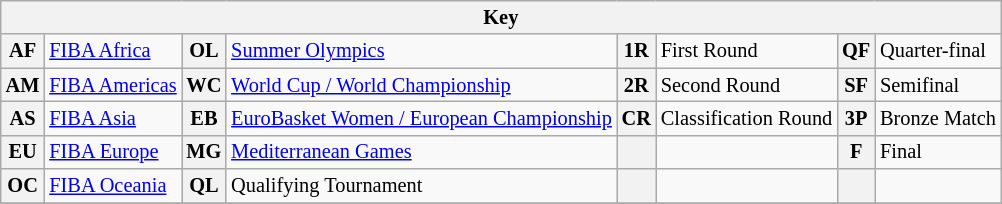<table class="wikitable" style="font-size: 85%">
<tr>
<th colspan=8>Key</th>
</tr>
<tr>
<th>AF</th>
<td><a href='#'>FIBA Africa</a></td>
<th>OL</th>
<td><a href='#'>Summer Olympics</a></td>
<th>1R</th>
<td>First Round</td>
<th>QF</th>
<td>Quarter-final</td>
</tr>
<tr>
<th>AM</th>
<td><a href='#'>FIBA Americas</a></td>
<th>WC</th>
<td><a href='#'>World Cup / World Championship</a></td>
<th>2R</th>
<td>Second Round</td>
<th>SF</th>
<td>Semifinal</td>
</tr>
<tr>
<th>AS</th>
<td><a href='#'>FIBA Asia</a></td>
<th>EB</th>
<td><a href='#'>EuroBasket Women / European Championship</a></td>
<th>CR</th>
<td>Classification Round</td>
<th>3P</th>
<td>Bronze Match</td>
</tr>
<tr>
<th>EU</th>
<td><a href='#'>FIBA Europe</a></td>
<th>MG</th>
<td><a href='#'>Mediterranean Games</a></td>
<th></th>
<td></td>
<th>F</th>
<td>Final</td>
</tr>
<tr>
<th>OC</th>
<td><a href='#'>FIBA Oceania</a></td>
<th>QL</th>
<td>Qualifying Tournament</td>
<th></th>
<td></td>
<th></th>
<td></td>
</tr>
<tr>
</tr>
</table>
